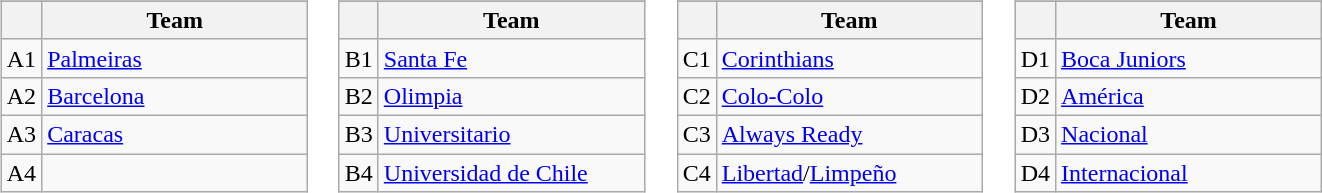<table>
<tr valign=top>
<td width=25%><br><table class="wikitable">
<tr>
</tr>
<tr>
<th></th>
<th width=170>Team</th>
</tr>
<tr>
<td align=center>A1</td>
<td> <a href='#'>Palmeiras</a></td>
</tr>
<tr>
<td align=center>A2</td>
<td> <a href='#'>Barcelona</a></td>
</tr>
<tr>
<td align=center>A3</td>
<td> <a href='#'>Caracas</a></td>
</tr>
<tr>
<td align=center>A4</td>
<td></td>
</tr>
</table>
</td>
<td width=25%><br><table class="wikitable">
<tr>
</tr>
<tr>
<th></th>
<th width=170>Team</th>
</tr>
<tr>
<td align=center>B1</td>
<td> <a href='#'>Santa Fe</a></td>
</tr>
<tr>
<td align=center>B2</td>
<td> <a href='#'>Olimpia</a></td>
</tr>
<tr>
<td align=center>B3</td>
<td> <a href='#'>Universitario</a></td>
</tr>
<tr>
<td align=center>B4</td>
<td> <a href='#'>Universidad de Chile</a></td>
</tr>
</table>
</td>
<td width=25%><br><table class="wikitable">
<tr>
</tr>
<tr>
<th></th>
<th width=170>Team</th>
</tr>
<tr>
<td align=center>C1</td>
<td> <a href='#'>Corinthians</a></td>
</tr>
<tr>
<td align=center>C2</td>
<td> <a href='#'>Colo-Colo</a></td>
</tr>
<tr>
<td align=center>C3</td>
<td> <a href='#'>Always Ready</a></td>
</tr>
<tr>
<td align=center>C4</td>
<td> <a href='#'>Libertad</a>/<a href='#'>Limpeño</a></td>
</tr>
</table>
</td>
<td width=25%><br><table class="wikitable">
<tr>
</tr>
<tr>
<th></th>
<th width=170>Team</th>
</tr>
<tr>
<td align=center>D1</td>
<td> <a href='#'>Boca Juniors</a></td>
</tr>
<tr>
<td align=center>D2</td>
<td> <a href='#'>América</a></td>
</tr>
<tr>
<td align=center>D3</td>
<td> <a href='#'>Nacional</a></td>
</tr>
<tr>
<td align=center>D4</td>
<td> <a href='#'>Internacional</a></td>
</tr>
</table>
</td>
</tr>
</table>
